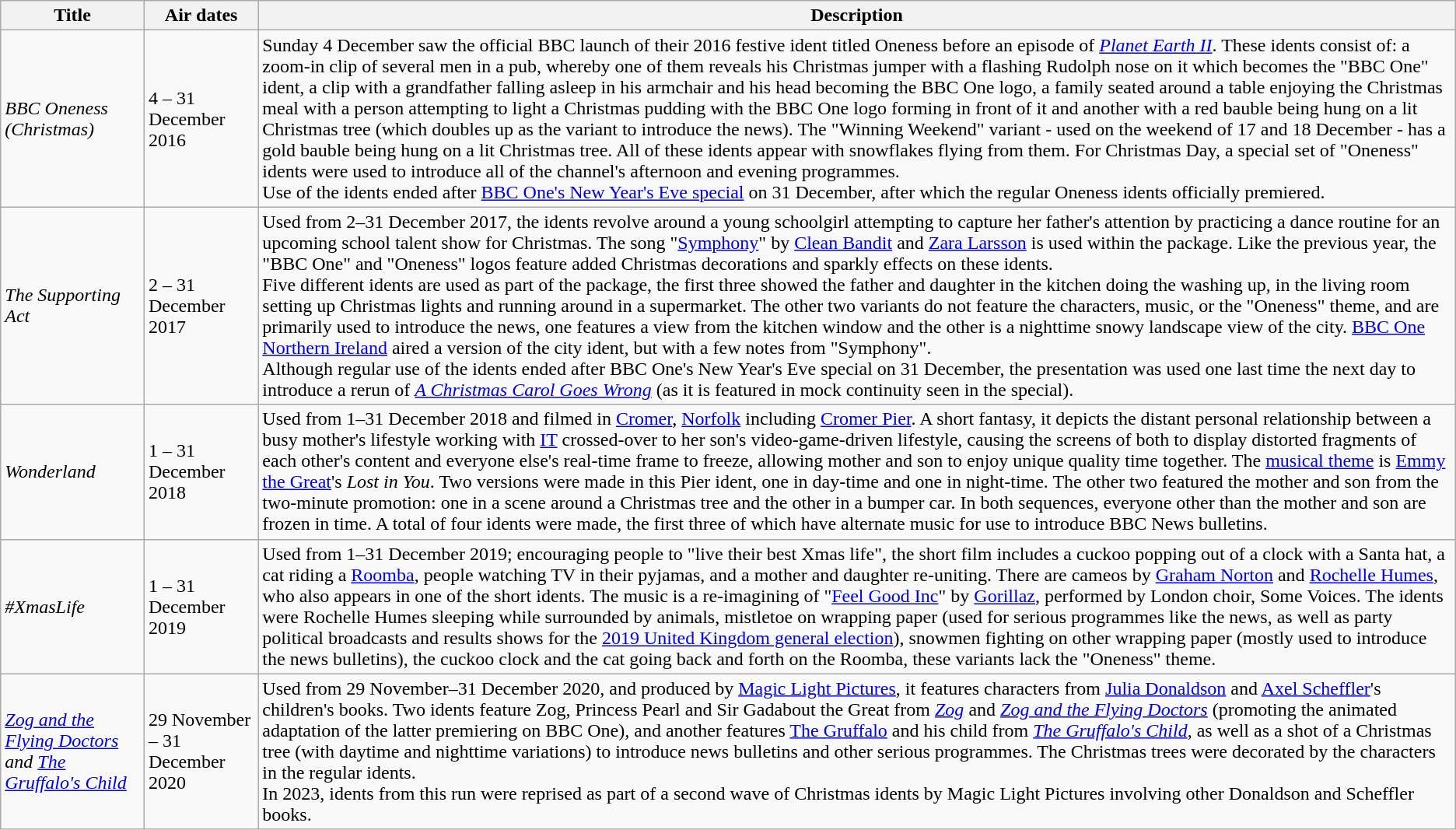<table class="wikitable">
<tr>
<th>Title</th>
<th>Air dates</th>
<th>Description</th>
</tr>
<tr>
<td><em>BBC Oneness (Christmas)</em></td>
<td>4 – 31 December 2016</td>
<td>Sunday 4 December saw the official BBC launch of their 2016 festive ident titled Oneness before an episode of <em><a href='#'>Planet Earth II</a></em>. These idents consist of: a zoom-in clip of several men in a pub,  whereby one of them reveals his Christmas jumper with a flashing Rudolph nose on it which becomes the "BBC One" ident, a clip with a grandfather falling asleep in his armchair and his head becoming the BBC One logo, a family seated around a table enjoying the Christmas meal with a person attempting to light a Christmas pudding with the BBC One logo forming in front of it and another with a red bauble being hung on a lit Christmas tree (which doubles up as the variant to introduce the news). The "Winning Weekend" variant - used on the weekend of 17 and 18 December - has a gold bauble being hung on a lit Christmas tree. All of these idents appear with snowflakes flying from them. For Christmas Day, a special set of "Oneness" idents were used to introduce all of the channel's afternoon and evening programmes.<br>Use of the idents ended after <a href='#'>BBC One's New Year's Eve special</a> on 31 December, after which the regular Oneness idents officially premiered.</td>
</tr>
<tr>
<td><em>The Supporting Act</em></td>
<td>2 – 31 December 2017</td>
<td>Used from 2–31 December 2017, the idents revolve around a young schoolgirl attempting to capture her father's attention by practicing a dance routine for an upcoming school talent show for Christmas. The song "<a href='#'>Symphony</a>" by <a href='#'>Clean Bandit</a> and <a href='#'>Zara Larsson</a> is used within the package. Like the previous year, the "BBC One" and "Oneness" logos feature added Christmas decorations and sparkly effects on these idents.<br>Five different idents are used as part of the package, the first three showed the father and daughter in the kitchen doing the washing up, in the living room setting up Christmas lights and running around in a supermarket. The other two variants do not feature the characters, music, or the "Oneness" theme, and are primarily used to introduce the news, one features a view from the kitchen window and the other is a nighttime snowy landscape view of the city. <a href='#'>BBC One Northern Ireland</a> aired a version of the city ident, but with a few notes from "Symphony".<br>Although regular use of the idents ended after BBC One's New Year's Eve special on 31 December, the presentation was used one last time the next day to introduce a rerun of <em><a href='#'>A Christmas Carol Goes Wrong</a></em> (as it is featured in mock continuity seen in the special).</td>
</tr>
<tr>
<td><em>Wonderland</em></td>
<td>1 – 31 December 2018</td>
<td>Used from 1–31 December 2018 and filmed in <a href='#'>Cromer</a>, <a href='#'>Norfolk</a> including <a href='#'>Cromer Pier</a>. A short fantasy, it depicts the distant personal relationship between a busy mother's lifestyle working with <a href='#'>IT</a> crossed-over to her son's video-game-driven lifestyle, causing the screens of both to display distorted fragments of each other's content and everyone else's real-time frame to freeze, allowing mother and son to enjoy unique quality time together. The <a href='#'>musical theme</a> is <a href='#'>Emmy the Great</a>'s <em>Lost in You</em>. Two versions were made in this Pier ident, one in day-time and one in night-time. The other two featured the mother and son from the two-minute promotion: one in a scene around a Christmas tree and the other in a bumper car.  In both sequences, everyone other than the mother and son are frozen in time. A total of four idents were made, the first three of which have alternate music for use to introduce BBC News bulletins.</td>
</tr>
<tr>
<td><em>#XmasLife</em></td>
<td>1 – 31 December 2019</td>
<td>Used from 1–31 December 2019;  encouraging people to "live their best Xmas life", the short film includes a cuckoo popping out of a clock with a Santa hat, a cat riding a <a href='#'>Roomba</a>, people watching TV in their pyjamas, and a mother and daughter re-uniting. There are cameos by <a href='#'>Graham Norton</a> and <a href='#'>Rochelle Humes</a>, who also appears in one of the short idents. The music is a re-imagining of "<a href='#'>Feel Good Inc</a>" by <a href='#'>Gorillaz</a>, performed by London choir, Some Voices. The idents were Rochelle Humes sleeping while surrounded by animals, mistletoe on wrapping paper (used for serious programmes like the news, as well as party political broadcasts and results shows for the <a href='#'>2019 United Kingdom general election</a>), snowmen fighting on other wrapping paper (mostly used to introduce the news bulletins), the cuckoo clock and the cat going back and forth on the Roomba, these variants lack the "Oneness" theme.</td>
</tr>
<tr>
<td><em><a href='#'>Zog and the Flying Doctors</a> and <a href='#'>The Gruffalo's Child</a></em></td>
<td>29 November – 31 December 2020</td>
<td>Used from 29 November–31 December 2020, and produced by <a href='#'>Magic Light Pictures</a>, it features characters from <a href='#'>Julia Donaldson</a> and <a href='#'>Axel Scheffler</a>'s children's books. Two idents feature Zog, Princess Pearl and Sir Gadabout the Great from <em><a href='#'>Zog</a></em> and <em><a href='#'>Zog and the Flying Doctors</a></em> (promoting the animated adaptation of the latter premiering on BBC One)<em>,</em> and another features <a href='#'>The Gruffalo</a> and his child from <em><a href='#'>The Gruffalo's Child</a></em>, as well as a shot of a Christmas tree (with daytime and nighttime variations) to introduce news bulletins and other serious programmes. The Christmas trees were decorated by the characters in the regular idents.<br>In 2023, idents from this run were reprised as part of a second wave of Christmas idents by Magic Light Pictures involving other Donaldson and Scheffler books.</td>
</tr>
</table>
